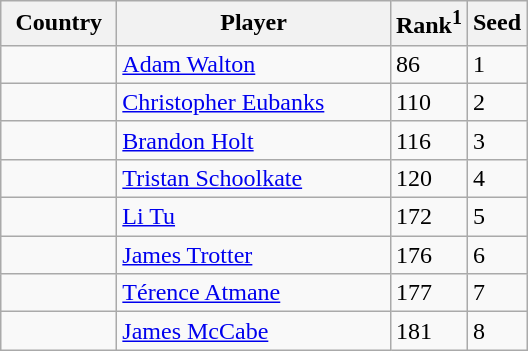<table class="sortable wikitable">
<tr>
<th width="70">Country</th>
<th width="175">Player</th>
<th>Rank<sup>1</sup></th>
<th>Seed</th>
</tr>
<tr>
<td></td>
<td><a href='#'>Adam Walton</a></td>
<td>86</td>
<td>1</td>
</tr>
<tr>
<td></td>
<td><a href='#'>Christopher Eubanks</a></td>
<td>110</td>
<td>2</td>
</tr>
<tr>
<td></td>
<td><a href='#'>Brandon Holt</a></td>
<td>116</td>
<td>3</td>
</tr>
<tr>
<td></td>
<td><a href='#'>Tristan Schoolkate</a></td>
<td>120</td>
<td>4</td>
</tr>
<tr>
<td></td>
<td><a href='#'>Li Tu</a></td>
<td>172</td>
<td>5</td>
</tr>
<tr>
<td></td>
<td><a href='#'>James Trotter</a></td>
<td>176</td>
<td>6</td>
</tr>
<tr>
<td></td>
<td><a href='#'>Térence Atmane</a></td>
<td>177</td>
<td>7</td>
</tr>
<tr>
<td></td>
<td><a href='#'>James McCabe</a></td>
<td>181</td>
<td>8</td>
</tr>
</table>
